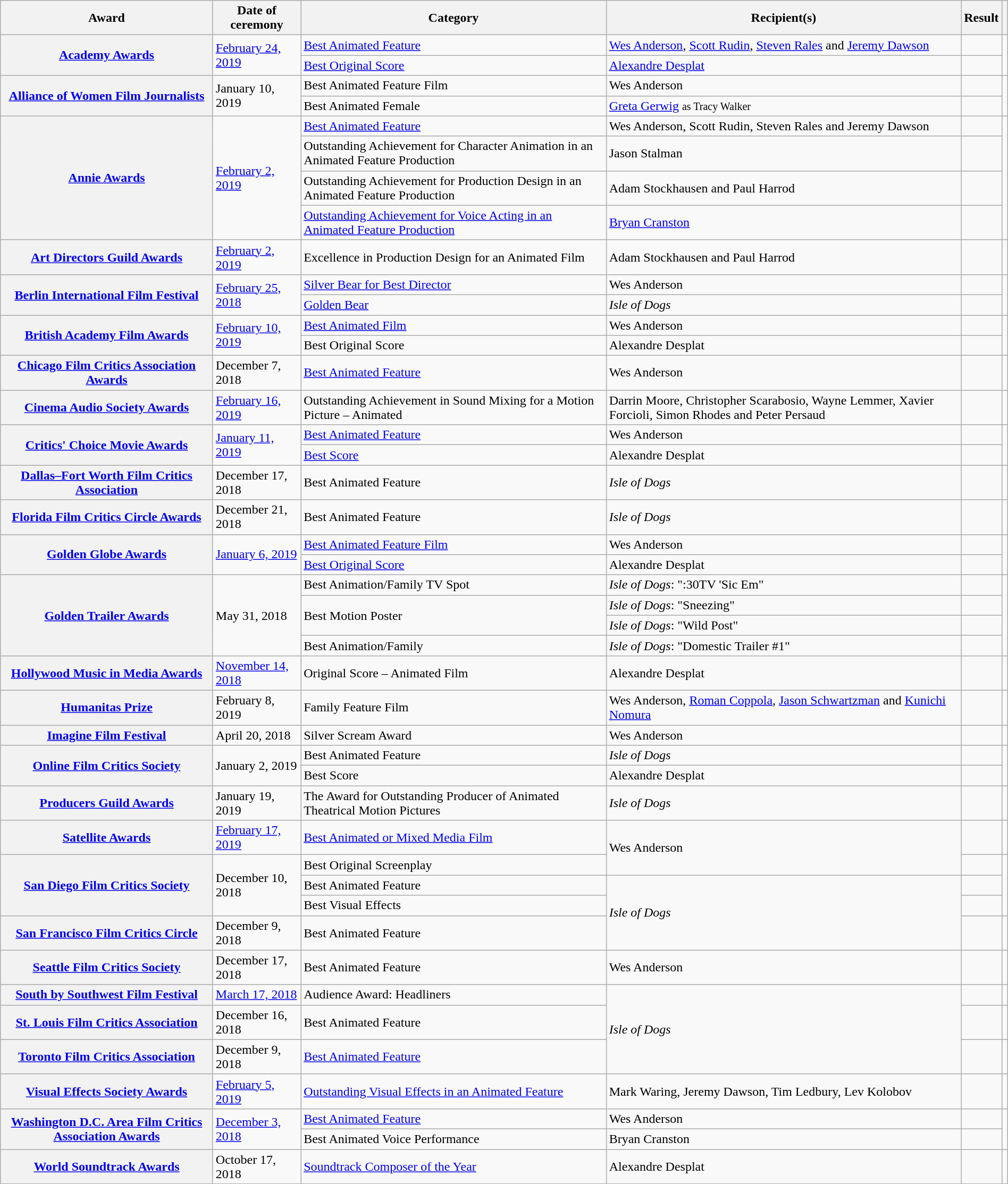<table class="wikitable sortable plainrowheaders" style="width: 100%;">
<tr>
<th scope="col">Award</th>
<th scope="col">Date of ceremony</th>
<th scope="col">Category</th>
<th scope="col">Recipient(s)</th>
<th scope="col">Result</th>
<th scope="col" class="unsortable"></th>
</tr>
<tr>
<th rowspan="2" scope="row"><a href='#'>Academy Awards</a></th>
<td rowspan="2"><a href='#'>February 24, 2019</a></td>
<td><a href='#'>Best Animated Feature</a></td>
<td><a href='#'>Wes Anderson</a>, <a href='#'>Scott Rudin</a>, <a href='#'>Steven Rales</a> and <a href='#'>Jeremy Dawson</a></td>
<td></td>
<td rowspan="2" style="text-align:center;"></td>
</tr>
<tr>
<td><a href='#'>Best Original Score</a></td>
<td><a href='#'>Alexandre Desplat</a></td>
<td></td>
</tr>
<tr>
<th scope="row"  rowspan="2"><a href='#'>Alliance of Women Film Journalists</a></th>
<td rowspan="2">January 10, 2019</td>
<td>Best Animated Feature Film</td>
<td>Wes Anderson</td>
<td></td>
<td rowspan="2" style="text-align:center;"></td>
</tr>
<tr>
<td>Best Animated Female</td>
<td><a href='#'>Greta Gerwig</a> <small>as Tracy Walker</small></td>
<td></td>
</tr>
<tr>
<th scope="row" rowspan="4"><a href='#'>Annie Awards</a></th>
<td rowspan="4"><a href='#'>February 2, 2019</a></td>
<td><a href='#'>Best Animated Feature</a></td>
<td>Wes Anderson, Scott Rudin, Steven Rales and Jeremy Dawson</td>
<td></td>
<td rowspan="4" style="text-align:center;"></td>
</tr>
<tr>
<td>Outstanding Achievement for Character Animation in an Animated Feature Production</td>
<td>Jason Stalman</td>
<td></td>
</tr>
<tr>
<td>Outstanding Achievement for Production Design in an Animated Feature Production</td>
<td>Adam Stockhausen and Paul Harrod</td>
<td></td>
</tr>
<tr>
<td><a href='#'>Outstanding Achievement for Voice Acting in an Animated Feature Production</a></td>
<td><a href='#'>Bryan Cranston</a></td>
<td></td>
</tr>
<tr>
<th scope="row"><a href='#'>Art Directors Guild Awards</a></th>
<td><a href='#'>February 2, 2019</a></td>
<td>Excellence in Production Design for an Animated Film</td>
<td>Adam Stockhausen and Paul Harrod</td>
<td></td>
<td style="text-align:center;"></td>
</tr>
<tr>
<th scope="row"  rowspan="2"><a href='#'>Berlin International Film Festival</a></th>
<td rowspan="2"><a href='#'>February 25, 2018</a></td>
<td><a href='#'>Silver Bear for Best Director</a></td>
<td>Wes Anderson</td>
<td></td>
<td style="text-align:center;" rowspan="2"><br></td>
</tr>
<tr>
<td><a href='#'>Golden Bear</a></td>
<td><em>Isle of Dogs</em></td>
<td></td>
</tr>
<tr>
<th scope="row" rowspan="2"><a href='#'>British Academy Film Awards</a></th>
<td rowspan="2"><a href='#'>February 10, 2019</a></td>
<td><a href='#'>Best Animated Film</a></td>
<td>Wes Anderson</td>
<td></td>
<td rowspan="2" style="text-align:center;"></td>
</tr>
<tr>
<td>Best Original Score</td>
<td>Alexandre Desplat</td>
<td></td>
</tr>
<tr>
<th scope="row"><a href='#'>Chicago Film Critics Association Awards</a></th>
<td>December 7, 2018</td>
<td><a href='#'>Best Animated Feature</a></td>
<td>Wes Anderson</td>
<td></td>
<td style="text-align:center;"></td>
</tr>
<tr>
<th scope="row"><a href='#'>Cinema Audio Society Awards</a></th>
<td><a href='#'>February 16, 2019</a></td>
<td>Outstanding Achievement in Sound Mixing for a Motion Picture – Animated</td>
<td>Darrin Moore, Christopher Scarabosio, Wayne Lemmer, Xavier Forcioli, Simon Rhodes and Peter Persaud</td>
<td></td>
<td style="text-align:center;"></td>
</tr>
<tr>
<th scope="row" rowspan="2"><a href='#'>Critics' Choice Movie Awards</a></th>
<td rowspan="2"><a href='#'>January 11, 2019</a></td>
<td><a href='#'>Best Animated Feature</a></td>
<td>Wes Anderson</td>
<td></td>
<td rowspan="2" style="text-align:center;"></td>
</tr>
<tr>
<td><a href='#'>Best Score</a></td>
<td>Alexandre Desplat</td>
<td></td>
</tr>
<tr>
<th scope="row"><a href='#'>Dallas–Fort Worth Film Critics Association</a></th>
<td>December 17, 2018</td>
<td>Best Animated Feature</td>
<td><em>Isle of Dogs</em></td>
<td></td>
<td style="text-align:center;"></td>
</tr>
<tr>
<th scope="row"><a href='#'>Florida Film Critics Circle Awards</a></th>
<td>December 21, 2018</td>
<td>Best Animated Feature</td>
<td><em>Isle of Dogs</em></td>
<td></td>
<td style="text-align:center;"></td>
</tr>
<tr>
<th scope="row" rowspan="2"><a href='#'>Golden Globe Awards</a></th>
<td rowspan="2"><a href='#'>January 6, 2019</a></td>
<td><a href='#'>Best Animated Feature Film</a></td>
<td>Wes Anderson</td>
<td></td>
<td rowspan="2" style="text-align:center;"></td>
</tr>
<tr>
<td><a href='#'>Best Original Score</a></td>
<td>Alexandre Desplat</td>
<td></td>
</tr>
<tr>
<th scope="row" rowspan="4"><a href='#'>Golden Trailer Awards</a></th>
<td rowspan="4">May 31, 2018</td>
<td>Best Animation/Family TV Spot</td>
<td><em>Isle of Dogs</em>: ":30TV 'Sic Em"</td>
<td></td>
<td rowspan="4" style="text-align:center;"><br></td>
</tr>
<tr>
<td rowspan="2">Best Motion Poster</td>
<td><em>Isle of Dogs</em>: "Sneezing"</td>
<td></td>
</tr>
<tr>
<td><em>Isle of Dogs</em>: "Wild Post"</td>
<td></td>
</tr>
<tr>
<td>Best Animation/Family</td>
<td><em>Isle of Dogs</em>: "Domestic Trailer #1"</td>
<td></td>
</tr>
<tr>
<th scope="row"><a href='#'>Hollywood Music in Media Awards</a></th>
<td><a href='#'>November 14, 2018</a></td>
<td>Original Score – Animated Film</td>
<td>Alexandre Desplat</td>
<td></td>
<td style="text-align:center;"></td>
</tr>
<tr>
<th scope="row"><a href='#'>Humanitas Prize</a></th>
<td>February 8, 2019</td>
<td>Family Feature Film</td>
<td>Wes Anderson, <a href='#'>Roman Coppola</a>, <a href='#'>Jason Schwartzman</a> and <a href='#'>Kunichi Nomura</a></td>
<td></td>
<td style="text-align:center;"></td>
</tr>
<tr>
<th scope="row"><a href='#'>Imagine Film Festival</a></th>
<td>April 20, 2018</td>
<td>Silver Scream Award</td>
<td>Wes Anderson</td>
<td></td>
<td style="text-align:center;"></td>
</tr>
<tr>
<th scope="row" rowspan="2"><a href='#'>Online Film Critics Society</a></th>
<td rowspan="2">January 2, 2019</td>
<td>Best Animated Feature</td>
<td><em>Isle of Dogs</em></td>
<td></td>
<td rowspan="2" style="text-align:center;"></td>
</tr>
<tr>
<td>Best Score</td>
<td>Alexandre Desplat</td>
<td></td>
</tr>
<tr>
<th scope="row"><a href='#'>Producers Guild Awards</a></th>
<td>January 19, 2019</td>
<td>The Award for Outstanding Producer of Animated Theatrical Motion Pictures</td>
<td><em>Isle of Dogs</em></td>
<td></td>
<td style="text-align:center;"></td>
</tr>
<tr>
<th scope="row"><a href='#'>Satellite Awards</a></th>
<td><a href='#'>February 17, 2019</a></td>
<td><a href='#'>Best Animated or Mixed Media Film</a></td>
<td rowspan="2">Wes Anderson</td>
<td></td>
<td style="text-align:center;"></td>
</tr>
<tr>
<th scope="row" rowspan="3"><a href='#'>San Diego Film Critics Society</a></th>
<td rowspan="3">December 10, 2018</td>
<td>Best Original Screenplay</td>
<td></td>
<td rowspan="3" style="text-align:center;"></td>
</tr>
<tr>
<td>Best Animated Feature</td>
<td rowspan="3"><em>Isle of Dogs</em></td>
<td></td>
</tr>
<tr>
<td>Best Visual Effects</td>
<td></td>
</tr>
<tr>
<th scope="row"><a href='#'>San Francisco Film Critics Circle</a></th>
<td>December 9, 2018</td>
<td>Best Animated Feature</td>
<td></td>
<td style="text-align:center;"></td>
</tr>
<tr>
<th scope="row"><a href='#'>Seattle Film Critics Society</a></th>
<td>December 17, 2018</td>
<td>Best Animated Feature</td>
<td>Wes Anderson</td>
<td></td>
<td style="text-align:center;"></td>
</tr>
<tr>
<th scope="row"><a href='#'>South by Southwest Film Festival</a></th>
<td><a href='#'>March 17, 2018</a></td>
<td>Audience Award: Headliners</td>
<td rowspan="3"><em>Isle of Dogs</em></td>
<td></td>
<td style="text-align:center;"></td>
</tr>
<tr>
<th scope="row"><a href='#'>St. Louis Film Critics Association</a></th>
<td>December 16, 2018</td>
<td>Best Animated Feature</td>
<td></td>
<td style="text-align:center;"></td>
</tr>
<tr>
<th scope="row"><a href='#'>Toronto Film Critics Association</a></th>
<td>December 9, 2018</td>
<td><a href='#'>Best Animated Feature</a></td>
<td></td>
<td style="text-align:center;"></td>
</tr>
<tr>
<th scope="row"><a href='#'>Visual Effects Society Awards</a></th>
<td><a href='#'>February 5, 2019</a></td>
<td><a href='#'>Outstanding Visual Effects in an Animated Feature</a></td>
<td>Mark Waring, Jeremy Dawson, Tim Ledbury, Lev Kolobov</td>
<td></td>
<td style="text-align:center;"></td>
</tr>
<tr>
<th scope="row" rowspan="2"><a href='#'>Washington D.C. Area Film Critics Association Awards</a></th>
<td rowspan="2"><a href='#'>December 3, 2018</a></td>
<td><a href='#'>Best Animated Feature</a></td>
<td>Wes Anderson</td>
<td></td>
<td rowspan="2" style="text-align:center;"></td>
</tr>
<tr>
<td>Best Animated Voice Performance</td>
<td>Bryan Cranston</td>
<td></td>
</tr>
<tr>
<th scope="row"><a href='#'>World Soundtrack Awards</a></th>
<td>October 17, 2018</td>
<td><a href='#'>Soundtrack Composer of the Year</a></td>
<td>Alexandre Desplat</td>
<td></td>
<td style="text-align:center;"></td>
</tr>
</table>
